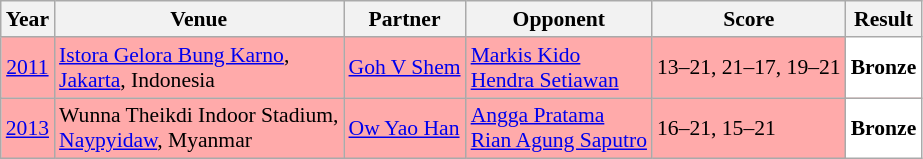<table class="sortable wikitable" style="font-size: 90%;">
<tr>
<th>Year</th>
<th>Venue</th>
<th>Partner</th>
<th>Opponent</th>
<th>Score</th>
<th>Result</th>
</tr>
<tr style="background:#FFAAAA">
<td align="center"><a href='#'>2011</a></td>
<td align="left"><a href='#'>Istora Gelora Bung Karno</a>,<br><a href='#'>Jakarta</a>, Indonesia</td>
<td align="left"> <a href='#'>Goh V Shem</a></td>
<td align="left"> <a href='#'>Markis Kido</a><br> <a href='#'>Hendra Setiawan</a></td>
<td align="left">13–21, 21–17, 19–21</td>
<td style="text-align:left; background:white"> <strong>Bronze</strong></td>
</tr>
<tr style="background:#FFAAAA">
<td align="center"><a href='#'>2013</a></td>
<td align="left">Wunna Theikdi Indoor Stadium,<br><a href='#'>Naypyidaw</a>, Myanmar</td>
<td align="left"> <a href='#'>Ow Yao Han</a></td>
<td align="left"> <a href='#'>Angga Pratama</a><br> <a href='#'>Rian Agung Saputro</a></td>
<td align="left">16–21, 15–21</td>
<td style="text-align:left; background:white"> <strong>Bronze</strong></td>
</tr>
</table>
